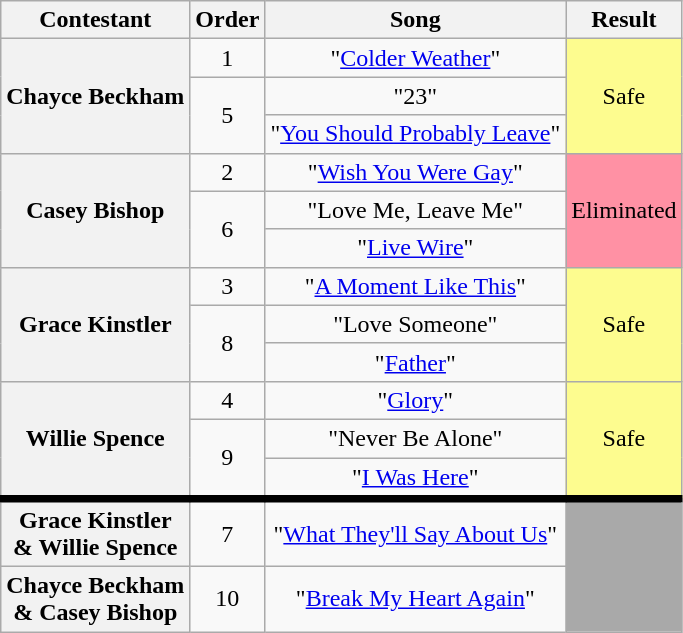<table class="wikitable unsortable" style="text-align:center;">
<tr>
<th scope="col">Contestant</th>
<th scope="col">Order</th>
<th scope="col">Song</th>
<th scope="col">Result</th>
</tr>
<tr>
<th scope="row" rowspan="3">Chayce Beckham</th>
<td>1</td>
<td>"<a href='#'>Colder Weather</a>"</td>
<td rowspan="3" style="background:#FDFC8F;">Safe</td>
</tr>
<tr>
<td rowspan="2">5</td>
<td>"23"</td>
</tr>
<tr>
<td>"<a href='#'>You Should Probably Leave</a>"</td>
</tr>
<tr>
<th scope="row" rowspan="3">Casey Bishop</th>
<td>2</td>
<td>"<a href='#'>Wish You Were Gay</a>"</td>
<td rowspan="3" style="background:#FF91A4;">Eliminated</td>
</tr>
<tr>
<td rowspan="2">6</td>
<td>"Love Me, Leave Me"</td>
</tr>
<tr>
<td>"<a href='#'>Live Wire</a>"</td>
</tr>
<tr>
<th scope="row" rowspan="3">Grace Kinstler</th>
<td>3</td>
<td>"<a href='#'>A Moment Like This</a>"</td>
<td rowspan="3" style="background:#FDFC8F;">Safe</td>
</tr>
<tr>
<td rowspan="2">8</td>
<td>"Love Someone"</td>
</tr>
<tr>
<td>"<a href='#'>Father</a>"</td>
</tr>
<tr>
<th scope="row" rowspan="3">Willie Spence</th>
<td>4</td>
<td>"<a href='#'>Glory</a>"</td>
<td rowspan="3" style="background:#FDFC8F;">Safe</td>
</tr>
<tr>
<td rowspan="2">9</td>
<td>"Never Be Alone"</td>
</tr>
<tr>
<td>"<a href='#'>I Was Here</a>"</td>
</tr>
<tr style="border-top:5px solid">
<th scope="row">Grace Kinstler<br>& Willie Spence</th>
<td>7</td>
<td>"<a href='#'>What They'll Say About Us</a>"</td>
<td rowspan="2" bgcolor="darkgray"></td>
</tr>
<tr>
<th scope="row">Chayce Beckham<br>& Casey Bishop</th>
<td>10</td>
<td>"<a href='#'>Break My Heart Again</a>"</td>
</tr>
</table>
